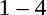<table style="text-align:center">
<tr>
<th width=200></th>
<th width=100></th>
<th width=200></th>
</tr>
<tr>
<td align=right></td>
<td>1 – 4</td>
<td align=left><strong></strong></td>
</tr>
</table>
